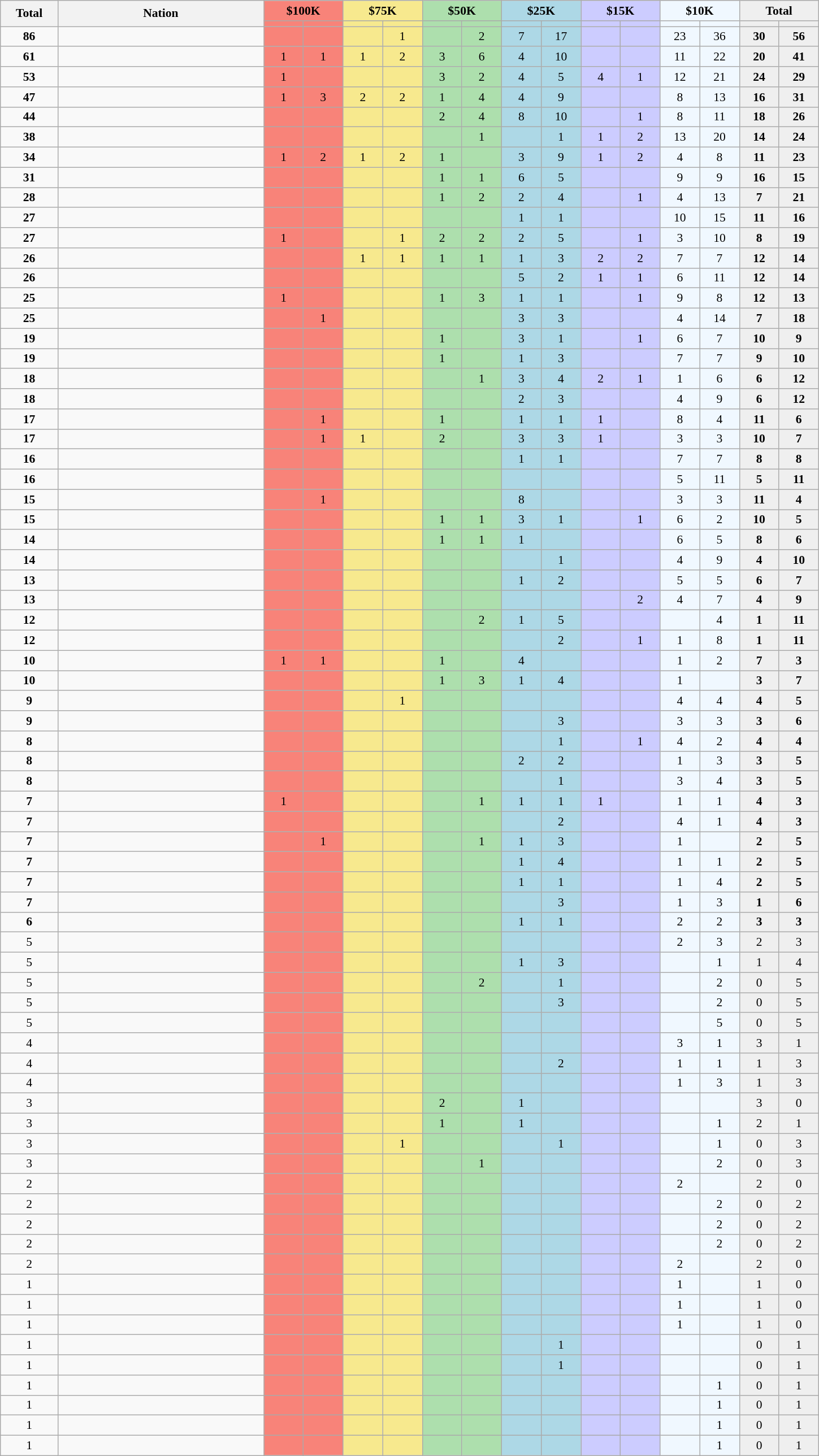<table class="sortable wikitable" style="font-size:90%;">
<tr>
<th style="width:61px;" rowspan="2">Total</th>
<th style="width:236px;" rowspan="2">Nation</th>
<th style="background-color:#f88379;" colspan="2">$100K</th>
<th style="background-color:#f7e98e;" colspan="2">$75K</th>
<th style="background-color:#addfad;" colspan="2">$50K</th>
<th style="background-color:lightblue;" colspan="2">$25K</th>
<th style="background-color:#ccccff;" colspan="2">$15K</th>
<th style="background-color:#f0f8ff;" colspan="2">$10K</th>
<th style="background-color:#efefef;" colspan="2">Total</th>
</tr>
<tr>
<th style="width:40px; background:#f88379;"></th>
<th style="width:40px; background:#f88379;"></th>
<th style="width:40px; background:#f7e98e;"></th>
<th style="width:40px; background:#f7e98e;"></th>
<th style="width:40px; background:#addfad;"></th>
<th style="width:40px; background:#addfad;"></th>
<th style="width:40px; background:lightblue;"></th>
<th style="width:40px; background:lightblue;"></th>
<th style="width:40px; background:#ccccff;"></th>
<th style="width:40px; background:#ccccff;"></th>
<th style="width:40px; background:#f0f8ff;"></th>
<th style="width:40px; background:#f0f8ff;"></th>
<th style="width:40px; background:#efefef;"></th>
<th style="width:40px; background:#efefef;"></th>
</tr>
<tr align=center>
<td rowspan="1"><strong>86</strong></td>
<td align=left></td>
<td bgcolor=#f88379></td>
<td bgcolor=#f88379></td>
<td bgcolor=#f7e98e></td>
<td bgcolor=#f7e98e>1</td>
<td bgcolor=#addfad></td>
<td bgcolor=#addfad>2</td>
<td bgcolor=lightblue>7</td>
<td bgcolor=lightblue>17</td>
<td bgcolor=#ccccff></td>
<td bgcolor=#ccccff></td>
<td bgcolor=#f0f8ff>23</td>
<td bgcolor=#f0f8ff>36</td>
<td bgcolor=#efefef><strong>30</strong></td>
<td bgcolor=#efefef><strong>56</strong></td>
</tr>
<tr align=center>
<td rowspan="1"><strong>61</strong></td>
<td align=left></td>
<td bgcolor=#f88379>1</td>
<td bgcolor=#f88379>1</td>
<td bgcolor=#f7e98e>1</td>
<td bgcolor=#f7e98e>2</td>
<td bgcolor=#addfad>3</td>
<td bgcolor=#addfad>6</td>
<td bgcolor=lightblue>4</td>
<td bgcolor=lightblue>10</td>
<td bgcolor=#ccccff></td>
<td bgcolor=#ccccff></td>
<td bgcolor=#f0f8ff>11</td>
<td bgcolor=#f0f8ff>22</td>
<td bgcolor=#efefef><strong>20</strong></td>
<td bgcolor=#efefef><strong>41</strong></td>
</tr>
<tr align=center>
<td rowspan="1"><strong>53</strong></td>
<td align=left></td>
<td bgcolor=#f88379>1</td>
<td bgcolor=#f88379></td>
<td bgcolor=#f7e98e></td>
<td bgcolor=#f7e98e></td>
<td bgcolor=#addfad>3</td>
<td bgcolor=#addfad>2</td>
<td bgcolor=lightblue>4</td>
<td bgcolor=lightblue>5</td>
<td bgcolor=#ccccff>4</td>
<td bgcolor=#ccccff>1</td>
<td bgcolor=#f0f8ff>12</td>
<td bgcolor=#f0f8ff>21</td>
<td bgcolor=#efefef><strong>24</strong></td>
<td bgcolor=#efefef><strong>29</strong></td>
</tr>
<tr align=center>
<td rowspan="1"><strong>47</strong></td>
<td align=left></td>
<td bgcolor=#f88379>1</td>
<td bgcolor=#f88379>3</td>
<td bgcolor=#f7e98e>2</td>
<td bgcolor=#f7e98e>2</td>
<td bgcolor=#addfad>1</td>
<td bgcolor=#addfad>4</td>
<td bgcolor=lightblue>4</td>
<td bgcolor=lightblue>9</td>
<td bgcolor=#ccccff></td>
<td bgcolor=#ccccff></td>
<td bgcolor=#f0f8ff>8</td>
<td bgcolor=#f0f8ff>13</td>
<td bgcolor=#efefef><strong>16</strong></td>
<td bgcolor=#efefef><strong>31</strong></td>
</tr>
<tr align=center>
<td rowspan="1"><strong>44</strong></td>
<td align=left></td>
<td bgcolor=#f88379></td>
<td bgcolor=#f88379></td>
<td bgcolor=#f7e98e></td>
<td bgcolor=#f7e98e></td>
<td bgcolor=#addfad>2</td>
<td bgcolor=#addfad>4</td>
<td bgcolor=lightblue>8</td>
<td bgcolor=lightblue>10</td>
<td bgcolor=#ccccff></td>
<td bgcolor=#ccccff>1</td>
<td bgcolor=#f0f8ff>8</td>
<td bgcolor=#f0f8ff>11</td>
<td bgcolor=#efefef><strong>18</strong></td>
<td bgcolor=#efefef><strong>26</strong></td>
</tr>
<tr align=center>
<td rowspan="1"><strong>38</strong></td>
<td align=left></td>
<td bgcolor=#f88379></td>
<td bgcolor=#f88379></td>
<td bgcolor=#f7e98e></td>
<td bgcolor=#f7e98e></td>
<td bgcolor=#addfad></td>
<td bgcolor=#addfad>1</td>
<td bgcolor=lightblue></td>
<td bgcolor=lightblue>1</td>
<td bgcolor=#ccccff>1</td>
<td bgcolor=#ccccff>2</td>
<td bgcolor=#f0f8ff>13</td>
<td bgcolor=#f0f8ff>20</td>
<td bgcolor=#efefef><strong>14</strong></td>
<td bgcolor=#efefef><strong>24</strong></td>
</tr>
<tr align=center>
<td rowspan="1"><strong>34</strong></td>
<td align=left></td>
<td bgcolor=#f88379>1</td>
<td bgcolor=#f88379>2</td>
<td bgcolor=#f7e98e>1</td>
<td bgcolor=#f7e98e>2</td>
<td bgcolor=#addfad>1</td>
<td bgcolor=#addfad></td>
<td bgcolor=lightblue>3</td>
<td bgcolor=lightblue>9</td>
<td bgcolor=#ccccff>1</td>
<td bgcolor=#ccccff>2</td>
<td bgcolor=#f0f8ff>4</td>
<td bgcolor=#f0f8ff>8</td>
<td bgcolor=#efefef><strong>11</strong></td>
<td bgcolor=#efefef><strong>23</strong></td>
</tr>
<tr align=center>
<td rowspan="1"><strong>31</strong></td>
<td align=left></td>
<td bgcolor=#f88379></td>
<td bgcolor=#f88379></td>
<td bgcolor=#f7e98e></td>
<td bgcolor=#f7e98e></td>
<td bgcolor=#addfad>1</td>
<td bgcolor=#addfad>1</td>
<td bgcolor=lightblue>6</td>
<td bgcolor=lightblue>5</td>
<td bgcolor=#ccccff></td>
<td bgcolor=#ccccff></td>
<td bgcolor=#f0f8ff>9</td>
<td bgcolor=#f0f8ff>9</td>
<td bgcolor=#efefef><strong>16</strong></td>
<td bgcolor=#efefef><strong>15</strong></td>
</tr>
<tr align=center>
<td rowspan="1"><strong>28</strong></td>
<td align=left></td>
<td bgcolor=#f88379></td>
<td bgcolor=#f88379></td>
<td bgcolor=#f7e98e></td>
<td bgcolor=#f7e98e></td>
<td bgcolor=#addfad>1</td>
<td bgcolor=#addfad>2</td>
<td bgcolor=lightblue>2</td>
<td bgcolor=lightblue>4</td>
<td bgcolor=#ccccff></td>
<td bgcolor=#ccccff>1</td>
<td bgcolor=#f0f8ff>4</td>
<td bgcolor=#f0f8ff>13</td>
<td bgcolor=#efefef><strong>7</strong></td>
<td bgcolor=#efefef><strong>21</strong></td>
</tr>
<tr align=center>
<td rowspan="1"><strong>27</strong></td>
<td align=left></td>
<td bgcolor=#f88379></td>
<td bgcolor=#f88379></td>
<td bgcolor=#f7e98e></td>
<td bgcolor=#f7e98e></td>
<td bgcolor=#addfad></td>
<td bgcolor=#addfad></td>
<td bgcolor=lightblue>1</td>
<td bgcolor=lightblue>1</td>
<td bgcolor=#ccccff></td>
<td bgcolor=#ccccff></td>
<td bgcolor=#f0f8ff>10</td>
<td bgcolor=#f0f8ff>15</td>
<td bgcolor=#efefef><strong>11</strong></td>
<td bgcolor=#efefef><strong>16</strong></td>
</tr>
<tr align=center>
<td rowspan="1"><strong>27</strong></td>
<td align=left></td>
<td bgcolor=#f88379>1</td>
<td bgcolor=#f88379></td>
<td bgcolor=#f7e98e></td>
<td bgcolor=#f7e98e>1</td>
<td bgcolor=#addfad>2</td>
<td bgcolor=#addfad>2</td>
<td bgcolor=lightblue>2</td>
<td bgcolor=lightblue>5</td>
<td bgcolor=#ccccff></td>
<td bgcolor=#ccccff>1</td>
<td bgcolor=#f0f8ff>3</td>
<td bgcolor=#f0f8ff>10</td>
<td bgcolor=#efefef><strong>8</strong></td>
<td bgcolor=#efefef><strong>19</strong></td>
</tr>
<tr align=center>
<td rowspan="1"><strong>26</strong></td>
<td align=left></td>
<td bgcolor=#f88379></td>
<td bgcolor=#f88379></td>
<td bgcolor=#f7e98e>1</td>
<td bgcolor=#f7e98e>1</td>
<td bgcolor=#addfad>1</td>
<td bgcolor=#addfad>1</td>
<td bgcolor=lightblue>1</td>
<td bgcolor=lightblue>3</td>
<td bgcolor=#ccccff>2</td>
<td bgcolor=#ccccff>2</td>
<td bgcolor=#f0f8ff>7</td>
<td bgcolor=#f0f8ff>7</td>
<td bgcolor=#efefef><strong>12</strong></td>
<td bgcolor=#efefef><strong>14</strong></td>
</tr>
<tr align=center>
<td rowspan="1"><strong>26</strong></td>
<td align=left></td>
<td bgcolor=#f88379></td>
<td bgcolor=#f88379></td>
<td bgcolor=#f7e98e></td>
<td bgcolor=#f7e98e></td>
<td bgcolor=#addfad></td>
<td bgcolor=#addfad></td>
<td bgcolor=lightblue>5</td>
<td bgcolor=lightblue>2</td>
<td bgcolor=#ccccff>1</td>
<td bgcolor=#ccccff>1</td>
<td bgcolor=#f0f8ff>6</td>
<td bgcolor=#f0f8ff>11</td>
<td bgcolor=#efefef><strong>12</strong></td>
<td bgcolor=#efefef><strong>14</strong></td>
</tr>
<tr align=center>
<td rowspan="1"><strong>25</strong></td>
<td align=left></td>
<td bgcolor=#f88379>1</td>
<td bgcolor=#f88379></td>
<td bgcolor=#f7e98e></td>
<td bgcolor=#f7e98e></td>
<td bgcolor=#addfad>1</td>
<td bgcolor=#addfad>3</td>
<td bgcolor=lightblue>1</td>
<td bgcolor=lightblue>1</td>
<td bgcolor=#ccccff></td>
<td bgcolor=#ccccff>1</td>
<td bgcolor=#f0f8ff>9</td>
<td bgcolor=#f0f8ff>8</td>
<td bgcolor=#efefef><strong>12</strong></td>
<td bgcolor=#efefef><strong>13</strong></td>
</tr>
<tr align=center>
<td rowspan="1"><strong>25</strong></td>
<td align=left></td>
<td bgcolor=#f88379></td>
<td bgcolor=#f88379>1</td>
<td bgcolor=#f7e98e></td>
<td bgcolor=#f7e98e></td>
<td bgcolor=#addfad></td>
<td bgcolor=#addfad></td>
<td bgcolor=lightblue>3</td>
<td bgcolor=lightblue>3</td>
<td bgcolor=#ccccff></td>
<td bgcolor=#ccccff></td>
<td bgcolor=#f0f8ff>4</td>
<td bgcolor=#f0f8ff>14</td>
<td bgcolor=#efefef><strong>7</strong></td>
<td bgcolor=#efefef><strong>18</strong></td>
</tr>
<tr align=center>
<td rowspan="1"><strong>19</strong></td>
<td align=left></td>
<td bgcolor=#f88379></td>
<td bgcolor=#f88379></td>
<td bgcolor=#f7e98e></td>
<td bgcolor=#f7e98e></td>
<td bgcolor=#addfad>1</td>
<td bgcolor=#addfad></td>
<td bgcolor=lightblue>3</td>
<td bgcolor=lightblue>1</td>
<td bgcolor=#ccccff></td>
<td bgcolor=#ccccff>1</td>
<td bgcolor=#f0f8ff>6</td>
<td bgcolor=#f0f8ff>7</td>
<td bgcolor=#efefef><strong>10</strong></td>
<td bgcolor=#efefef><strong>9</strong></td>
</tr>
<tr align=center>
<td rowspan="1"><strong>19</strong></td>
<td align=left></td>
<td bgcolor=#f88379></td>
<td bgcolor=#f88379></td>
<td bgcolor=#f7e98e></td>
<td bgcolor=#f7e98e></td>
<td bgcolor=#addfad>1</td>
<td bgcolor=#addfad></td>
<td bgcolor=lightblue>1</td>
<td bgcolor=lightblue>3</td>
<td bgcolor=#ccccff></td>
<td bgcolor=#ccccff></td>
<td bgcolor=#f0f8ff>7</td>
<td bgcolor=#f0f8ff>7</td>
<td bgcolor=#efefef><strong>9</strong></td>
<td bgcolor=#efefef><strong>10</strong></td>
</tr>
<tr align=center>
<td rowspan="1"><strong>18</strong></td>
<td align=left></td>
<td bgcolor=#f88379></td>
<td bgcolor=#f88379></td>
<td bgcolor=#f7e98e></td>
<td bgcolor=#f7e98e></td>
<td bgcolor=#addfad></td>
<td bgcolor=#addfad>1</td>
<td bgcolor=lightblue>3</td>
<td bgcolor=lightblue>4</td>
<td bgcolor=#ccccff>2</td>
<td bgcolor=#ccccff>1</td>
<td bgcolor=#f0f8ff>1</td>
<td bgcolor=#f0f8ff>6</td>
<td bgcolor=#efefef><strong>6</strong></td>
<td bgcolor=#efefef><strong>12</strong></td>
</tr>
<tr align=center>
<td rowspan="1"><strong>18</strong></td>
<td align=left></td>
<td bgcolor=#f88379></td>
<td bgcolor=#f88379></td>
<td bgcolor=#f7e98e></td>
<td bgcolor=#f7e98e></td>
<td bgcolor=#addfad></td>
<td bgcolor=#addfad></td>
<td bgcolor=lightblue>2</td>
<td bgcolor=lightblue>3</td>
<td bgcolor=#ccccff></td>
<td bgcolor=#ccccff></td>
<td bgcolor=#f0f8ff>4</td>
<td bgcolor=#f0f8ff>9</td>
<td bgcolor=#efefef><strong>6</strong></td>
<td bgcolor=#efefef><strong>12</strong></td>
</tr>
<tr align=center>
<td rowspan="1"><strong>17</strong></td>
<td align=left></td>
<td bgcolor=#f88379></td>
<td bgcolor=#f88379>1</td>
<td bgcolor=#f7e98e></td>
<td bgcolor=#f7e98e></td>
<td bgcolor=#addfad>1</td>
<td bgcolor=#addfad></td>
<td bgcolor=lightblue>1</td>
<td bgcolor=lightblue>1</td>
<td bgcolor=#ccccff>1</td>
<td bgcolor=#ccccff></td>
<td bgcolor=#f0f8ff>8</td>
<td bgcolor=#f0f8ff>4</td>
<td bgcolor=#efefef><strong>11</strong></td>
<td bgcolor=#efefef><strong>6</strong></td>
</tr>
<tr align=center>
<td rowspan="1"><strong>17</strong></td>
<td align=left></td>
<td bgcolor=#f88379></td>
<td bgcolor=#f88379>1</td>
<td bgcolor=#f7e98e>1</td>
<td bgcolor=#f7e98e></td>
<td bgcolor=#addfad>2</td>
<td bgcolor=#addfad></td>
<td bgcolor=lightblue>3</td>
<td bgcolor=lightblue>3</td>
<td bgcolor=#ccccff>1</td>
<td bgcolor=#ccccff></td>
<td bgcolor=#f0f8ff>3</td>
<td bgcolor=#f0f8ff>3</td>
<td bgcolor=#efefef><strong>10</strong></td>
<td bgcolor=#efefef><strong>7</strong></td>
</tr>
<tr align=center>
<td rowspan="1"><strong>16</strong></td>
<td align=left></td>
<td bgcolor=#f88379></td>
<td bgcolor=#f88379></td>
<td bgcolor=#f7e98e></td>
<td bgcolor=#f7e98e></td>
<td bgcolor=#addfad></td>
<td bgcolor=#addfad></td>
<td bgcolor=lightblue>1</td>
<td bgcolor=lightblue>1</td>
<td bgcolor=#ccccff></td>
<td bgcolor=#ccccff></td>
<td bgcolor=#f0f8ff>7</td>
<td bgcolor=#f0f8ff>7</td>
<td bgcolor=#efefef><strong>8</strong></td>
<td bgcolor=#efefef><strong>8</strong></td>
</tr>
<tr align=center>
<td rowspan="1"><strong>16</strong></td>
<td align=left></td>
<td bgcolor=#f88379></td>
<td bgcolor=#f88379></td>
<td bgcolor=#f7e98e></td>
<td bgcolor=#f7e98e></td>
<td bgcolor=#addfad></td>
<td bgcolor=#addfad></td>
<td bgcolor=lightblue></td>
<td bgcolor=lightblue></td>
<td bgcolor=#ccccff></td>
<td bgcolor=#ccccff></td>
<td bgcolor=#f0f8ff>5</td>
<td bgcolor=#f0f8ff>11</td>
<td bgcolor=#efefef><strong>5</strong></td>
<td bgcolor=#efefef><strong>11</strong></td>
</tr>
<tr align=center>
<td rowspan="1"><strong>15</strong></td>
<td align=left></td>
<td bgcolor=#f88379></td>
<td bgcolor=#f88379>1</td>
<td bgcolor=#f7e98e></td>
<td bgcolor=#f7e98e></td>
<td bgcolor=#addfad></td>
<td bgcolor=#addfad></td>
<td bgcolor=lightblue>8</td>
<td bgcolor=lightblue></td>
<td bgcolor=#ccccff></td>
<td bgcolor=#ccccff></td>
<td bgcolor=#f0f8ff>3</td>
<td bgcolor=#f0f8ff>3</td>
<td bgcolor=#efefef><strong>11</strong></td>
<td bgcolor=#efefef><strong>4</strong></td>
</tr>
<tr align=center>
<td rowspan="1"><strong>15</strong></td>
<td align=left></td>
<td bgcolor=#f88379></td>
<td bgcolor=#f88379></td>
<td bgcolor=#f7e98e></td>
<td bgcolor=#f7e98e></td>
<td bgcolor=#addfad>1</td>
<td bgcolor=#addfad>1</td>
<td bgcolor=lightblue>3</td>
<td bgcolor=lightblue>1</td>
<td bgcolor=#ccccff></td>
<td bgcolor=#ccccff>1</td>
<td bgcolor=#f0f8ff>6</td>
<td bgcolor=#f0f8ff>2</td>
<td bgcolor=#efefef><strong>10</strong></td>
<td bgcolor=#efefef><strong>5</strong></td>
</tr>
<tr align=center>
<td rowspan="1"><strong>14</strong></td>
<td align=left></td>
<td bgcolor=#f88379></td>
<td bgcolor=#f88379></td>
<td bgcolor=#f7e98e></td>
<td bgcolor=#f7e98e></td>
<td bgcolor=#addfad>1</td>
<td bgcolor=#addfad>1</td>
<td bgcolor=lightblue>1</td>
<td bgcolor=lightblue></td>
<td bgcolor=#ccccff></td>
<td bgcolor=#ccccff></td>
<td bgcolor=#f0f8ff>6</td>
<td bgcolor=#f0f8ff>5</td>
<td bgcolor=#efefef><strong>8</strong></td>
<td bgcolor=#efefef><strong>6</strong></td>
</tr>
<tr align=center>
<td rowspan="1"><strong>14</strong></td>
<td align=left></td>
<td bgcolor=#f88379></td>
<td bgcolor=#f88379></td>
<td bgcolor=#f7e98e></td>
<td bgcolor=#f7e98e></td>
<td bgcolor=#addfad></td>
<td bgcolor=#addfad></td>
<td bgcolor=lightblue></td>
<td bgcolor=lightblue>1</td>
<td bgcolor=#ccccff></td>
<td bgcolor=#ccccff></td>
<td bgcolor=#f0f8ff>4</td>
<td bgcolor=#f0f8ff>9</td>
<td bgcolor=#efefef><strong>4</strong></td>
<td bgcolor=#efefef><strong>10</strong></td>
</tr>
<tr align=center>
<td rowspan="1"><strong>13</strong></td>
<td align=left></td>
<td bgcolor=#f88379></td>
<td bgcolor=#f88379></td>
<td bgcolor=#f7e98e></td>
<td bgcolor=#f7e98e></td>
<td bgcolor=#addfad></td>
<td bgcolor=#addfad></td>
<td bgcolor=lightblue>1</td>
<td bgcolor=lightblue>2</td>
<td bgcolor=#ccccff></td>
<td bgcolor=#ccccff></td>
<td bgcolor=#f0f8ff>5</td>
<td bgcolor=#f0f8ff>5</td>
<td bgcolor=#efefef><strong>6</strong></td>
<td bgcolor=#efefef><strong>7</strong></td>
</tr>
<tr align=center>
<td rowspan="1"><strong>13</strong></td>
<td align=left></td>
<td bgcolor=#f88379></td>
<td bgcolor=#f88379></td>
<td bgcolor=#f7e98e></td>
<td bgcolor=#f7e98e></td>
<td bgcolor=#addfad></td>
<td bgcolor=#addfad></td>
<td bgcolor=lightblue></td>
<td bgcolor=lightblue></td>
<td bgcolor=#ccccff></td>
<td bgcolor=#ccccff>2</td>
<td bgcolor=#f0f8ff>4</td>
<td bgcolor=#f0f8ff>7</td>
<td bgcolor=#efefef><strong>4</strong></td>
<td bgcolor=#efefef><strong>9</strong></td>
</tr>
<tr align=center>
<td rowspan="1"><strong>12</strong></td>
<td align=left></td>
<td bgcolor=#f88379></td>
<td bgcolor=#f88379></td>
<td bgcolor=#f7e98e></td>
<td bgcolor=#f7e98e></td>
<td bgcolor=#addfad></td>
<td bgcolor=#addfad>2</td>
<td bgcolor=lightblue>1</td>
<td bgcolor=lightblue>5</td>
<td bgcolor=#ccccff></td>
<td bgcolor=#ccccff></td>
<td bgcolor=#f0f8ff></td>
<td bgcolor=#f0f8ff>4</td>
<td bgcolor=#efefef><strong>1</strong></td>
<td bgcolor=#efefef><strong>11</strong></td>
</tr>
<tr align=center>
<td rowspan="1"><strong>12</strong></td>
<td align=left></td>
<td bgcolor=#f88379></td>
<td bgcolor=#f88379></td>
<td bgcolor=#f7e98e></td>
<td bgcolor=#f7e98e></td>
<td bgcolor=#addfad></td>
<td bgcolor=#addfad></td>
<td bgcolor=lightblue></td>
<td bgcolor=lightblue>2</td>
<td bgcolor=#ccccff></td>
<td bgcolor=#ccccff>1</td>
<td bgcolor=#f0f8ff>1</td>
<td bgcolor=#f0f8ff>8</td>
<td bgcolor=#efefef><strong>1</strong></td>
<td bgcolor=#efefef><strong>11</strong></td>
</tr>
<tr align=center>
<td rowspan="1"><strong>10</strong></td>
<td align=left></td>
<td bgcolor=#f88379>1</td>
<td bgcolor=#f88379>1</td>
<td bgcolor=#f7e98e></td>
<td bgcolor=#f7e98e></td>
<td bgcolor=#addfad>1</td>
<td bgcolor=#addfad></td>
<td bgcolor=lightblue>4</td>
<td bgcolor=lightblue></td>
<td bgcolor=#ccccff></td>
<td bgcolor=#ccccff></td>
<td bgcolor=#f0f8ff>1</td>
<td bgcolor=#f0f8ff>2</td>
<td bgcolor=#efefef><strong>7</strong></td>
<td bgcolor=#efefef><strong>3</strong></td>
</tr>
<tr align=center>
<td rowspan="1"><strong>10</strong></td>
<td align=left></td>
<td bgcolor=#f88379></td>
<td bgcolor=#f88379></td>
<td bgcolor=#f7e98e></td>
<td bgcolor=#f7e98e></td>
<td bgcolor=#addfad>1</td>
<td bgcolor=#addfad>3</td>
<td bgcolor=lightblue>1</td>
<td bgcolor=lightblue>4</td>
<td bgcolor=#ccccff></td>
<td bgcolor=#ccccff></td>
<td bgcolor=#f0f8ff>1</td>
<td bgcolor=#f0f8ff></td>
<td bgcolor=#efefef><strong>3</strong></td>
<td bgcolor=#efefef><strong>7</strong></td>
</tr>
<tr align=center>
<td rowspan="1"><strong>9</strong></td>
<td align=left></td>
<td bgcolor=#f88379></td>
<td bgcolor=#f88379></td>
<td bgcolor=#f7e98e></td>
<td bgcolor=#f7e98e>1</td>
<td bgcolor=#addfad></td>
<td bgcolor=#addfad></td>
<td bgcolor=lightblue></td>
<td bgcolor=lightblue></td>
<td bgcolor=#ccccff></td>
<td bgcolor=#ccccff></td>
<td bgcolor=#f0f8ff>4</td>
<td bgcolor=#f0f8ff>4</td>
<td bgcolor=#efefef><strong>4</strong></td>
<td bgcolor=#efefef><strong>5</strong></td>
</tr>
<tr align=center>
<td rowspan="1"><strong>9</strong></td>
<td align=left></td>
<td bgcolor=#f88379></td>
<td bgcolor=#f88379></td>
<td bgcolor=#f7e98e></td>
<td bgcolor=#f7e98e></td>
<td bgcolor=#addfad></td>
<td bgcolor=#addfad></td>
<td bgcolor=lightblue></td>
<td bgcolor=lightblue>3</td>
<td bgcolor=#ccccff></td>
<td bgcolor=#ccccff></td>
<td bgcolor=#f0f8ff>3</td>
<td bgcolor=#f0f8ff>3</td>
<td bgcolor=#efefef><strong>3</strong></td>
<td bgcolor=#efefef><strong>6</strong></td>
</tr>
<tr align=center>
<td rowspan="1"><strong>8</strong></td>
<td align=left></td>
<td bgcolor=#f88379></td>
<td bgcolor=#f88379></td>
<td bgcolor=#f7e98e></td>
<td bgcolor=#f7e98e></td>
<td bgcolor=#addfad></td>
<td bgcolor=#addfad></td>
<td bgcolor=lightblue></td>
<td bgcolor=lightblue>1</td>
<td bgcolor=#ccccff></td>
<td bgcolor=#ccccff>1</td>
<td bgcolor=#f0f8ff>4</td>
<td bgcolor=#f0f8ff>2</td>
<td bgcolor=#efefef><strong>4</strong></td>
<td bgcolor=#efefef><strong>4</strong></td>
</tr>
<tr align=center>
<td rowspan="1"><strong>8</strong></td>
<td align=left></td>
<td bgcolor=#f88379></td>
<td bgcolor=#f88379></td>
<td bgcolor=#f7e98e></td>
<td bgcolor=#f7e98e></td>
<td bgcolor=#addfad></td>
<td bgcolor=#addfad></td>
<td bgcolor=lightblue>2</td>
<td bgcolor=lightblue>2</td>
<td bgcolor=#ccccff></td>
<td bgcolor=#ccccff></td>
<td bgcolor=#f0f8ff>1</td>
<td bgcolor=#f0f8ff>3</td>
<td bgcolor=#efefef><strong>3</strong></td>
<td bgcolor=#efefef><strong>5</strong></td>
</tr>
<tr align=center>
<td rowspan="1"><strong>8</strong></td>
<td align=left></td>
<td bgcolor=#f88379></td>
<td bgcolor=#f88379></td>
<td bgcolor=#f7e98e></td>
<td bgcolor=#f7e98e></td>
<td bgcolor=#addfad></td>
<td bgcolor=#addfad></td>
<td bgcolor=lightblue></td>
<td bgcolor=lightblue>1</td>
<td bgcolor=#ccccff></td>
<td bgcolor=#ccccff></td>
<td bgcolor=#f0f8ff>3</td>
<td bgcolor=#f0f8ff>4</td>
<td bgcolor=#efefef><strong>3</strong></td>
<td bgcolor=#efefef><strong>5</strong></td>
</tr>
<tr align=center>
<td rowspan="1"><strong>7</strong></td>
<td align=left></td>
<td bgcolor=#f88379>1</td>
<td bgcolor=#f88379></td>
<td bgcolor=#f7e98e></td>
<td bgcolor=#f7e98e></td>
<td bgcolor=#addfad></td>
<td bgcolor=#addfad>1</td>
<td bgcolor=lightblue>1</td>
<td bgcolor=lightblue>1</td>
<td bgcolor=#ccccff>1</td>
<td bgcolor=#ccccff></td>
<td bgcolor=#f0f8ff>1</td>
<td bgcolor=#f0f8ff>1</td>
<td bgcolor=#efefef><strong>4</strong></td>
<td bgcolor=#efefef><strong>3</strong></td>
</tr>
<tr align=center>
<td rowspan="1"><strong>7</strong></td>
<td align=left></td>
<td bgcolor=#f88379></td>
<td bgcolor=#f88379></td>
<td bgcolor=#f7e98e></td>
<td bgcolor=#f7e98e></td>
<td bgcolor=#addfad></td>
<td bgcolor=#addfad></td>
<td bgcolor=lightblue></td>
<td bgcolor=lightblue>2</td>
<td bgcolor=#ccccff></td>
<td bgcolor=#ccccff></td>
<td bgcolor=#f0f8ff>4</td>
<td bgcolor=#f0f8ff>1</td>
<td bgcolor=#efefef><strong>4</strong></td>
<td bgcolor=#efefef><strong>3</strong></td>
</tr>
<tr align=center>
<td rowspan="1"><strong>7</strong></td>
<td align=left></td>
<td bgcolor=#f88379></td>
<td bgcolor=#f88379>1</td>
<td bgcolor=#f7e98e></td>
<td bgcolor=#f7e98e></td>
<td bgcolor=#addfad></td>
<td bgcolor=#addfad>1</td>
<td bgcolor=lightblue>1</td>
<td bgcolor=lightblue>3</td>
<td bgcolor=#ccccff></td>
<td bgcolor=#ccccff></td>
<td bgcolor=#f0f8ff>1</td>
<td bgcolor=#f0f8ff></td>
<td bgcolor=#efefef><strong>2</strong></td>
<td bgcolor=#efefef><strong>5</strong></td>
</tr>
<tr align=center>
<td rowspan="1"><strong>7</strong></td>
<td align=left></td>
<td bgcolor=#f88379></td>
<td bgcolor=#f88379></td>
<td bgcolor=#f7e98e></td>
<td bgcolor=#f7e98e></td>
<td bgcolor=#addfad></td>
<td bgcolor=#addfad></td>
<td bgcolor=lightblue>1</td>
<td bgcolor=lightblue>4</td>
<td bgcolor=#ccccff></td>
<td bgcolor=#ccccff></td>
<td bgcolor=#f0f8ff>1</td>
<td bgcolor=#f0f8ff>1</td>
<td bgcolor=#efefef><strong>2</strong></td>
<td bgcolor=#efefef><strong>5</strong></td>
</tr>
<tr align=center>
<td rowspan="1"><strong>7</strong></td>
<td align=left></td>
<td bgcolor=#f88379></td>
<td bgcolor=#f88379></td>
<td bgcolor=#f7e98e></td>
<td bgcolor=#f7e98e></td>
<td bgcolor=#addfad></td>
<td bgcolor=#addfad></td>
<td bgcolor=lightblue>1</td>
<td bgcolor=lightblue>1</td>
<td bgcolor=#ccccff></td>
<td bgcolor=#ccccff></td>
<td bgcolor=#f0f8ff>1</td>
<td bgcolor=#f0f8ff>4</td>
<td bgcolor=#efefef><strong>2</strong></td>
<td bgcolor=#efefef><strong>5</strong></td>
</tr>
<tr align=center>
<td rowspan="1"><strong>7</strong></td>
<td align=left></td>
<td bgcolor=#f88379></td>
<td bgcolor=#f88379></td>
<td bgcolor=#f7e98e></td>
<td bgcolor=#f7e98e></td>
<td bgcolor=#addfad></td>
<td bgcolor=#addfad></td>
<td bgcolor=lightblue></td>
<td bgcolor=lightblue>3</td>
<td bgcolor=#ccccff></td>
<td bgcolor=#ccccff></td>
<td bgcolor=#f0f8ff>1</td>
<td bgcolor=#f0f8ff>3</td>
<td bgcolor=#efefef><strong>1</strong></td>
<td bgcolor=#efefef><strong>6</strong></td>
</tr>
<tr align=center>
<td rowspan="1"><strong>6</strong></td>
<td align=left></td>
<td bgcolor=#f88379></td>
<td bgcolor=#f88379></td>
<td bgcolor=#f7e98e></td>
<td bgcolor=#f7e98e></td>
<td bgcolor=#addfad></td>
<td bgcolor=#addfad></td>
<td bgcolor=lightblue>1</td>
<td bgcolor=lightblue>1</td>
<td bgcolor=#ccccff></td>
<td bgcolor=#ccccff></td>
<td bgcolor=#f0f8ff>2</td>
<td bgcolor=#f0f8ff>2</td>
<td bgcolor=#efefef><strong>3</strong></td>
<td bgcolor=#efefef><strong>3<em></td>
</tr>
<tr align=center>
<td rowspan="1"></strong>5<strong></td>
<td align=left></td>
<td bgcolor=#f88379></td>
<td bgcolor=#f88379></td>
<td bgcolor=#f7e98e></td>
<td bgcolor=#f7e98e></td>
<td bgcolor=#addfad></td>
<td bgcolor=#addfad></td>
<td bgcolor=lightblue></td>
<td bgcolor=lightblue></td>
<td bgcolor=#ccccff></td>
<td bgcolor=#ccccff></td>
<td bgcolor=#f0f8ff>2</td>
<td bgcolor=#f0f8ff>3</td>
<td bgcolor=#efefef></strong>2<strong></td>
<td bgcolor=#efefef></strong>3<strong></td>
</tr>
<tr align=center>
<td rowspan="1"></strong>5<strong></td>
<td align=left></td>
<td bgcolor=#f88379></td>
<td bgcolor=#f88379></td>
<td bgcolor=#f7e98e></td>
<td bgcolor=#f7e98e></td>
<td bgcolor=#addfad></td>
<td bgcolor=#addfad></td>
<td bgcolor=lightblue>1</td>
<td bgcolor=lightblue>3</td>
<td bgcolor=#ccccff></td>
<td bgcolor=#ccccff></td>
<td bgcolor=#f0f8ff></td>
<td bgcolor=#f0f8ff>1</td>
<td bgcolor=#efefef></strong>1<strong></td>
<td bgcolor=#efefef></strong>4<strong></td>
</tr>
<tr align=center>
<td rowspan="1"></strong>5<strong></td>
<td align=left></td>
<td bgcolor=#f88379></td>
<td bgcolor=#f88379></td>
<td bgcolor=#f7e98e></td>
<td bgcolor=#f7e98e></td>
<td bgcolor=#addfad></td>
<td bgcolor=#addfad>2</td>
<td bgcolor=lightblue></td>
<td bgcolor=lightblue>1</td>
<td bgcolor=#ccccff></td>
<td bgcolor=#ccccff></td>
<td bgcolor=#f0f8ff></td>
<td bgcolor=#f0f8ff>2</td>
<td bgcolor=#efefef></strong>0<strong></td>
<td bgcolor=#efefef></strong>5<strong></td>
</tr>
<tr align=center>
<td rowspan="1"></strong>5<strong></td>
<td align=left></td>
<td bgcolor=#f88379></td>
<td bgcolor=#f88379></td>
<td bgcolor=#f7e98e></td>
<td bgcolor=#f7e98e></td>
<td bgcolor=#addfad></td>
<td bgcolor=#addfad></td>
<td bgcolor=lightblue></td>
<td bgcolor=lightblue>3</td>
<td bgcolor=#ccccff></td>
<td bgcolor=#ccccff></td>
<td bgcolor=#f0f8ff></td>
<td bgcolor=#f0f8ff>2</td>
<td bgcolor=#efefef></strong>0<strong></td>
<td bgcolor=#efefef></strong>5<strong></td>
</tr>
<tr align=center>
<td rowspan="1"></strong>5<strong></td>
<td align=left></td>
<td bgcolor=#f88379></td>
<td bgcolor=#f88379></td>
<td bgcolor=#f7e98e></td>
<td bgcolor=#f7e98e></td>
<td bgcolor=#addfad></td>
<td bgcolor=#addfad></td>
<td bgcolor=lightblue></td>
<td bgcolor=lightblue></td>
<td bgcolor=#ccccff></td>
<td bgcolor=#ccccff></td>
<td bgcolor=#f0f8ff></td>
<td bgcolor=#f0f8ff>5</td>
<td bgcolor=#efefef></strong>0<strong></td>
<td bgcolor=#efefef></strong>5<strong></td>
</tr>
<tr align=center>
<td rowspan="1"></strong>4<strong></td>
<td align=left></td>
<td bgcolor=#f88379></td>
<td bgcolor=#f88379></td>
<td bgcolor=#f7e98e></td>
<td bgcolor=#f7e98e></td>
<td bgcolor=#addfad></td>
<td bgcolor=#addfad></td>
<td bgcolor=lightblue></td>
<td bgcolor=lightblue></td>
<td bgcolor=#ccccff></td>
<td bgcolor=#ccccff></td>
<td bgcolor=#f0f8ff>3</td>
<td bgcolor=#f0f8ff>1</td>
<td bgcolor=#efefef></strong>3<strong></td>
<td bgcolor=#efefef></strong>1<strong></td>
</tr>
<tr align=center>
<td rowspan="1"></strong>4<strong></td>
<td align=left></td>
<td bgcolor=#f88379></td>
<td bgcolor=#f88379></td>
<td bgcolor=#f7e98e></td>
<td bgcolor=#f7e98e></td>
<td bgcolor=#addfad></td>
<td bgcolor=#addfad></td>
<td bgcolor=lightblue></td>
<td bgcolor=lightblue>2</td>
<td bgcolor=#ccccff></td>
<td bgcolor=#ccccff></td>
<td bgcolor=#f0f8ff>1</td>
<td bgcolor=#f0f8ff>1</td>
<td bgcolor=#efefef></strong>1<strong></td>
<td bgcolor=#efefef></strong>3<strong></td>
</tr>
<tr align=center>
<td rowspan="1"></strong>4<strong></td>
<td align=left></td>
<td bgcolor=#f88379></td>
<td bgcolor=#f88379></td>
<td bgcolor=#f7e98e></td>
<td bgcolor=#f7e98e></td>
<td bgcolor=#addfad></td>
<td bgcolor=#addfad></td>
<td bgcolor=lightblue></td>
<td bgcolor=lightblue></td>
<td bgcolor=#ccccff></td>
<td bgcolor=#ccccff></td>
<td bgcolor=#f0f8ff>1</td>
<td bgcolor=#f0f8ff>3</td>
<td bgcolor=#efefef></strong>1<strong></td>
<td bgcolor=#efefef></strong>3<strong></td>
</tr>
<tr align=center>
<td rowspan="1"></strong>3<strong></td>
<td align=left></td>
<td bgcolor=#f88379></td>
<td bgcolor=#f88379></td>
<td bgcolor=#f7e98e></td>
<td bgcolor=#f7e98e></td>
<td bgcolor=#addfad>2</td>
<td bgcolor=#addfad></td>
<td bgcolor=lightblue>1</td>
<td bgcolor=lightblue></td>
<td bgcolor=#ccccff></td>
<td bgcolor=#ccccff></td>
<td bgcolor=#f0f8ff></td>
<td bgcolor=#f0f8ff></td>
<td bgcolor=#efefef></strong>3<strong></td>
<td bgcolor=#efefef></strong>0<strong></td>
</tr>
<tr align=center>
<td rowspan="1"></strong>3<strong></td>
<td align=left></td>
<td bgcolor=#f88379></td>
<td bgcolor=#f88379></td>
<td bgcolor=#f7e98e></td>
<td bgcolor=#f7e98e></td>
<td bgcolor=#addfad>1</td>
<td bgcolor=#addfad></td>
<td bgcolor=lightblue>1</td>
<td bgcolor=lightblue></td>
<td bgcolor=#ccccff></td>
<td bgcolor=#ccccff></td>
<td bgcolor=#f0f8ff></td>
<td bgcolor=#f0f8ff>1</td>
<td bgcolor=#efefef></strong>2<strong></td>
<td bgcolor=#efefef></strong>1<strong></td>
</tr>
<tr align=center>
<td rowspan="1"></strong>3<strong></td>
<td align=left></td>
<td bgcolor=#f88379></td>
<td bgcolor=#f88379></td>
<td bgcolor=#f7e98e></td>
<td bgcolor=#f7e98e>1</td>
<td bgcolor=#addfad></td>
<td bgcolor=#addfad></td>
<td bgcolor=lightblue></td>
<td bgcolor=lightblue>1</td>
<td bgcolor=#ccccff></td>
<td bgcolor=#ccccff></td>
<td bgcolor=#f0f8ff></td>
<td bgcolor=#f0f8ff>1</td>
<td bgcolor=#efefef></strong>0<strong></td>
<td bgcolor=#efefef></strong>3<strong></td>
</tr>
<tr align=center>
<td rowspan="1"></strong>3<strong></td>
<td align=left></td>
<td bgcolor=#f88379></td>
<td bgcolor=#f88379></td>
<td bgcolor=#f7e98e></td>
<td bgcolor=#f7e98e></td>
<td bgcolor=#addfad></td>
<td bgcolor=#addfad>1</td>
<td bgcolor=lightblue></td>
<td bgcolor=lightblue></td>
<td bgcolor=#ccccff></td>
<td bgcolor=#ccccff></td>
<td bgcolor=#f0f8ff></td>
<td bgcolor=#f0f8ff>2</td>
<td bgcolor=#efefef></strong>0<strong></td>
<td bgcolor=#efefef></strong>3<strong></td>
</tr>
<tr align=center>
<td rowspan="1"></strong>2<strong></td>
<td align=left></td>
<td bgcolor=#f88379></td>
<td bgcolor=#f88379></td>
<td bgcolor=#f7e98e></td>
<td bgcolor=#f7e98e></td>
<td bgcolor=#addfad></td>
<td bgcolor=#addfad></td>
<td bgcolor=lightblue></td>
<td bgcolor=lightblue></td>
<td bgcolor=#ccccff></td>
<td bgcolor=#ccccff></td>
<td bgcolor=#f0f8ff>2</td>
<td bgcolor=#f0f8ff></td>
<td bgcolor=#efefef></strong>2<strong></td>
<td bgcolor=#efefef></strong>0<strong></td>
</tr>
<tr align=center>
<td rowspan="1"></strong>2<strong></td>
<td align=left></td>
<td bgcolor=#f88379></td>
<td bgcolor=#f88379></td>
<td bgcolor=#f7e98e></td>
<td bgcolor=#f7e98e></td>
<td bgcolor=#addfad></td>
<td bgcolor=#addfad></td>
<td bgcolor=lightblue></td>
<td bgcolor=lightblue></td>
<td bgcolor=#ccccff></td>
<td bgcolor=#ccccff></td>
<td bgcolor=#f0f8ff></td>
<td bgcolor=#f0f8ff>2</td>
<td bgcolor=#efefef></strong>0<strong></td>
<td bgcolor=#efefef></strong>2<strong></td>
</tr>
<tr align=center>
<td rowspan="1"></strong>2<strong></td>
<td align=left></td>
<td bgcolor=#f88379></td>
<td bgcolor=#f88379></td>
<td bgcolor=#f7e98e></td>
<td bgcolor=#f7e98e></td>
<td bgcolor=#addfad></td>
<td bgcolor=#addfad></td>
<td bgcolor=lightblue></td>
<td bgcolor=lightblue></td>
<td bgcolor=#ccccff></td>
<td bgcolor=#ccccff></td>
<td bgcolor=#f0f8ff></td>
<td bgcolor=#f0f8ff>2</td>
<td bgcolor=#efefef></strong>0<strong></td>
<td bgcolor=#efefef></strong>2<strong></td>
</tr>
<tr align=center>
<td rowspan="1"></strong>2<strong></td>
<td align=left></td>
<td bgcolor=#f88379></td>
<td bgcolor=#f88379></td>
<td bgcolor=#f7e98e></td>
<td bgcolor=#f7e98e></td>
<td bgcolor=#addfad></td>
<td bgcolor=#addfad></td>
<td bgcolor=lightblue></td>
<td bgcolor=lightblue></td>
<td bgcolor=#ccccff></td>
<td bgcolor=#ccccff></td>
<td bgcolor=#f0f8ff></td>
<td bgcolor=#f0f8ff>2</td>
<td bgcolor=#efefef></strong>0<strong></td>
<td bgcolor=#efefef></strong>2<strong></td>
</tr>
<tr align=center>
<td rowspan="1"></strong>2<strong></td>
<td align=left></td>
<td bgcolor=#f88379></td>
<td bgcolor=#f88379></td>
<td bgcolor=#f7e98e></td>
<td bgcolor=#f7e98e></td>
<td bgcolor=#addfad></td>
<td bgcolor=#addfad></td>
<td bgcolor=lightblue></td>
<td bgcolor=lightblue></td>
<td bgcolor=#ccccff></td>
<td bgcolor=#ccccff></td>
<td bgcolor=#f0f8ff>2</td>
<td bgcolor=#f0f8ff></td>
<td bgcolor=#efefef></strong>2<strong></td>
<td bgcolor=#efefef></strong>0<strong></td>
</tr>
<tr align=center>
<td rowspan="1"></strong>1<strong></td>
<td align=left></td>
<td bgcolor=#f88379></td>
<td bgcolor=#f88379></td>
<td bgcolor=#f7e98e></td>
<td bgcolor=#f7e98e></td>
<td bgcolor=#addfad></td>
<td bgcolor=#addfad></td>
<td bgcolor=lightblue></td>
<td bgcolor=lightblue></td>
<td bgcolor=#ccccff></td>
<td bgcolor=#ccccff></td>
<td bgcolor=#f0f8ff>1</td>
<td bgcolor=#f0f8ff></td>
<td bgcolor=#efefef></strong>1<strong></td>
<td bgcolor=#efefef></strong>0<strong></td>
</tr>
<tr align=center>
<td rowspan="1"></strong>1<strong></td>
<td align=left></td>
<td bgcolor=#f88379></td>
<td bgcolor=#f88379></td>
<td bgcolor=#f7e98e></td>
<td bgcolor=#f7e98e></td>
<td bgcolor=#addfad></td>
<td bgcolor=#addfad></td>
<td bgcolor=lightblue></td>
<td bgcolor=lightblue></td>
<td bgcolor=#ccccff></td>
<td bgcolor=#ccccff></td>
<td bgcolor=#f0f8ff>1</td>
<td bgcolor=#f0f8ff></td>
<td bgcolor=#efefef></strong>1<strong></td>
<td bgcolor=#efefef></strong>0<strong></td>
</tr>
<tr align=center>
<td rowspan="1"></strong>1<strong></td>
<td align=left></td>
<td bgcolor=#f88379></td>
<td bgcolor=#f88379></td>
<td bgcolor=#f7e98e></td>
<td bgcolor=#f7e98e></td>
<td bgcolor=#addfad></td>
<td bgcolor=#addfad></td>
<td bgcolor=lightblue></td>
<td bgcolor=lightblue></td>
<td bgcolor=#ccccff></td>
<td bgcolor=#ccccff></td>
<td bgcolor=#f0f8ff>1</td>
<td bgcolor=#f0f8ff></td>
<td bgcolor=#efefef></strong>1<strong></td>
<td bgcolor=#efefef></strong>0<strong></td>
</tr>
<tr align=center>
<td rowspan="1"></strong>1<strong></td>
<td align=left></td>
<td bgcolor=#f88379></td>
<td bgcolor=#f88379></td>
<td bgcolor=#f7e98e></td>
<td bgcolor=#f7e98e></td>
<td bgcolor=#addfad></td>
<td bgcolor=#addfad></td>
<td bgcolor=lightblue></td>
<td bgcolor=lightblue>1</td>
<td bgcolor=#ccccff></td>
<td bgcolor=#ccccff></td>
<td bgcolor=#f0f8ff></td>
<td bgcolor=#f0f8ff></td>
<td bgcolor=#efefef></strong>0<strong></td>
<td bgcolor=#efefef></strong>1<strong></td>
</tr>
<tr align=center>
<td rowspan="1"></strong>1<strong></td>
<td align=left></td>
<td bgcolor=#f88379></td>
<td bgcolor=#f88379></td>
<td bgcolor=#f7e98e></td>
<td bgcolor=#f7e98e></td>
<td bgcolor=#addfad></td>
<td bgcolor=#addfad></td>
<td bgcolor=lightblue></td>
<td bgcolor=lightblue>1</td>
<td bgcolor=#ccccff></td>
<td bgcolor=#ccccff></td>
<td bgcolor=#f0f8ff></td>
<td bgcolor=#f0f8ff></td>
<td bgcolor=#efefef></strong>0<strong></td>
<td bgcolor=#efefef></strong>1<strong></td>
</tr>
<tr align=center>
<td rowspan="1"></strong>1<strong></td>
<td align=left></td>
<td bgcolor=#f88379></td>
<td bgcolor=#f88379></td>
<td bgcolor=#f7e98e></td>
<td bgcolor=#f7e98e></td>
<td bgcolor=#addfad></td>
<td bgcolor=#addfad></td>
<td bgcolor=lightblue></td>
<td bgcolor=lightblue></td>
<td bgcolor=#ccccff></td>
<td bgcolor=#ccccff></td>
<td bgcolor=#f0f8ff></td>
<td bgcolor=#f0f8ff>1</td>
<td bgcolor=#efefef></strong>0<strong></td>
<td bgcolor=#efefef></strong>1<strong></td>
</tr>
<tr align=center>
<td rowspan="1"></strong>1<strong></td>
<td align=left></td>
<td bgcolor=#f88379></td>
<td bgcolor=#f88379></td>
<td bgcolor=#f7e98e></td>
<td bgcolor=#f7e98e></td>
<td bgcolor=#addfad></td>
<td bgcolor=#addfad></td>
<td bgcolor=lightblue></td>
<td bgcolor=lightblue></td>
<td bgcolor=#ccccff></td>
<td bgcolor=#ccccff></td>
<td bgcolor=#f0f8ff></td>
<td bgcolor=#f0f8ff>1</td>
<td bgcolor=#efefef></strong>0<strong></td>
<td bgcolor=#efefef></strong>1<strong></td>
</tr>
<tr align=center>
<td rowspan="1"></strong>1<strong></td>
<td align=left></td>
<td bgcolor=#f88379></td>
<td bgcolor=#f88379></td>
<td bgcolor=#f7e98e></td>
<td bgcolor=#f7e98e></td>
<td bgcolor=#addfad></td>
<td bgcolor=#addfad></td>
<td bgcolor=lightblue></td>
<td bgcolor=lightblue></td>
<td bgcolor=#ccccff></td>
<td bgcolor=#ccccff></td>
<td bgcolor=#f0f8ff></td>
<td bgcolor=#f0f8ff>1</td>
<td bgcolor=#efefef></strong>0<strong></td>
<td bgcolor=#efefef></strong>1<strong></td>
</tr>
<tr align=center>
<td rowspan="1"></strong>1<strong></td>
<td align=left></td>
<td bgcolor=#f88379></td>
<td bgcolor=#f88379></td>
<td bgcolor=#f7e98e></td>
<td bgcolor=#f7e98e></td>
<td bgcolor=#addfad></td>
<td bgcolor=#addfad></td>
<td bgcolor=lightblue></td>
<td bgcolor=lightblue></td>
<td bgcolor=#ccccff></td>
<td bgcolor=#ccccff></td>
<td bgcolor=#f0f8ff></td>
<td bgcolor=#f0f8ff>1</td>
<td bgcolor=#efefef></strong>0<strong></td>
<td bgcolor=#efefef></strong>1<strong></td>
</tr>
</table>
